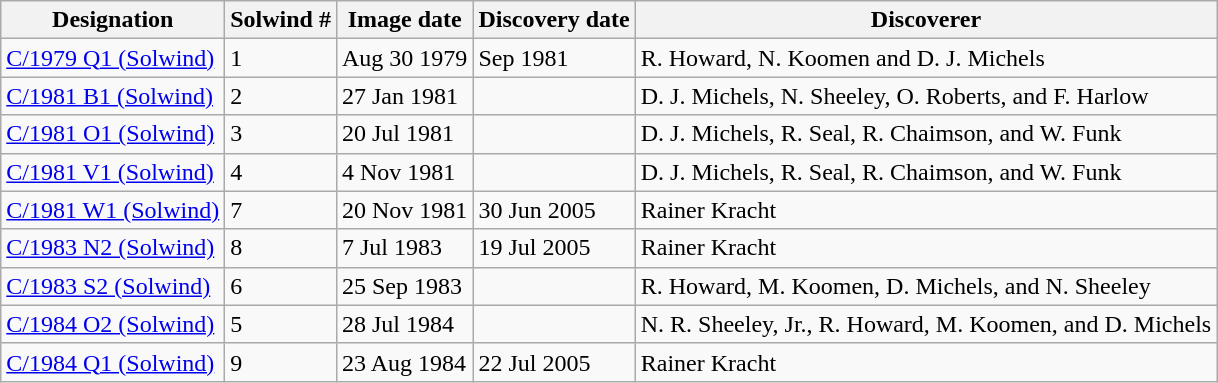<table class="wikitable">
<tr>
<th>Designation</th>
<th>Solwind #</th>
<th>Image date</th>
<th>Discovery date</th>
<th>Discoverer</th>
</tr>
<tr>
<td><a href='#'>C/1979 Q1 (Solwind)</a></td>
<td>1</td>
<td>Aug 30 1979</td>
<td>Sep 1981</td>
<td>R. Howard, N. Koomen and D. J. Michels</td>
</tr>
<tr>
<td><a href='#'>C/1981 B1 (Solwind)</a></td>
<td>2</td>
<td>27 Jan 1981</td>
<td></td>
<td>D. J. Michels, N. Sheeley, O. Roberts, and F. Harlow</td>
</tr>
<tr>
<td><a href='#'>C/1981 O1 (Solwind)</a></td>
<td>3</td>
<td>20 Jul 1981</td>
<td></td>
<td>D. J. Michels, R. Seal, R. Chaimson, and W. Funk</td>
</tr>
<tr>
<td><a href='#'>C/1981 V1 (Solwind)</a></td>
<td>4</td>
<td>4 Nov 1981</td>
<td></td>
<td>D. J. Michels, R. Seal, R. Chaimson, and W. Funk</td>
</tr>
<tr>
<td><a href='#'>C/1981 W1 (Solwind)</a></td>
<td>7</td>
<td>20 Nov 1981</td>
<td>30 Jun 2005</td>
<td>Rainer Kracht</td>
</tr>
<tr>
<td><a href='#'>C/1983 N2 (Solwind)</a></td>
<td>8</td>
<td>7 Jul 1983</td>
<td>19 Jul 2005</td>
<td>Rainer Kracht</td>
</tr>
<tr>
<td><a href='#'>C/1983 S2 (Solwind)</a></td>
<td>6</td>
<td>25 Sep 1983</td>
<td></td>
<td>R. Howard, M. Koomen, D. Michels, and N. Sheeley</td>
</tr>
<tr>
<td><a href='#'>C/1984 O2 (Solwind)</a></td>
<td>5</td>
<td>28 Jul 1984</td>
<td></td>
<td>N. R. Sheeley, Jr., R. Howard, M. Koomen, and D. Michels</td>
</tr>
<tr>
<td><a href='#'>C/1984 Q1 (Solwind)</a></td>
<td>9</td>
<td>23 Aug 1984</td>
<td>22 Jul 2005</td>
<td>Rainer Kracht</td>
</tr>
</table>
